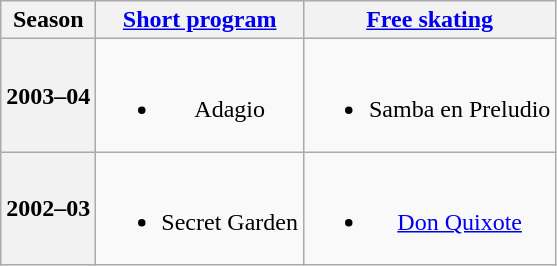<table class=wikitable style=text-align:center>
<tr>
<th>Season</th>
<th><a href='#'>Short program</a></th>
<th><a href='#'>Free skating</a></th>
</tr>
<tr>
<th>2003–04<br></th>
<td><br><ul><li>Adagio <br></li></ul></td>
<td><br><ul><li>Samba en Preludio <br></li></ul></td>
</tr>
<tr>
<th>2002–03<br></th>
<td><br><ul><li>Secret Garden</li></ul></td>
<td><br><ul><li><a href='#'>Don Quixote</a> <br></li></ul></td>
</tr>
</table>
